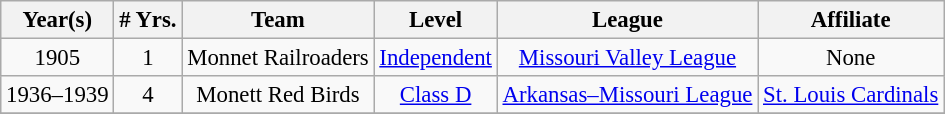<table class="wikitable" style="text-align:center; font-size: 95%;">
<tr>
<th>Year(s)</th>
<th># Yrs.</th>
<th>Team</th>
<th>Level</th>
<th>League</th>
<th>Affiliate</th>
</tr>
<tr>
<td>1905</td>
<td>1</td>
<td>Monnet Railroaders</td>
<td><a href='#'>Independent</a></td>
<td><a href='#'>Missouri Valley League</a></td>
<td>None</td>
</tr>
<tr>
<td>1936–1939</td>
<td>4</td>
<td>Monett Red Birds</td>
<td><a href='#'>Class D</a></td>
<td><a href='#'>Arkansas–Missouri League</a></td>
<td><a href='#'>St. Louis Cardinals</a></td>
</tr>
<tr>
</tr>
</table>
